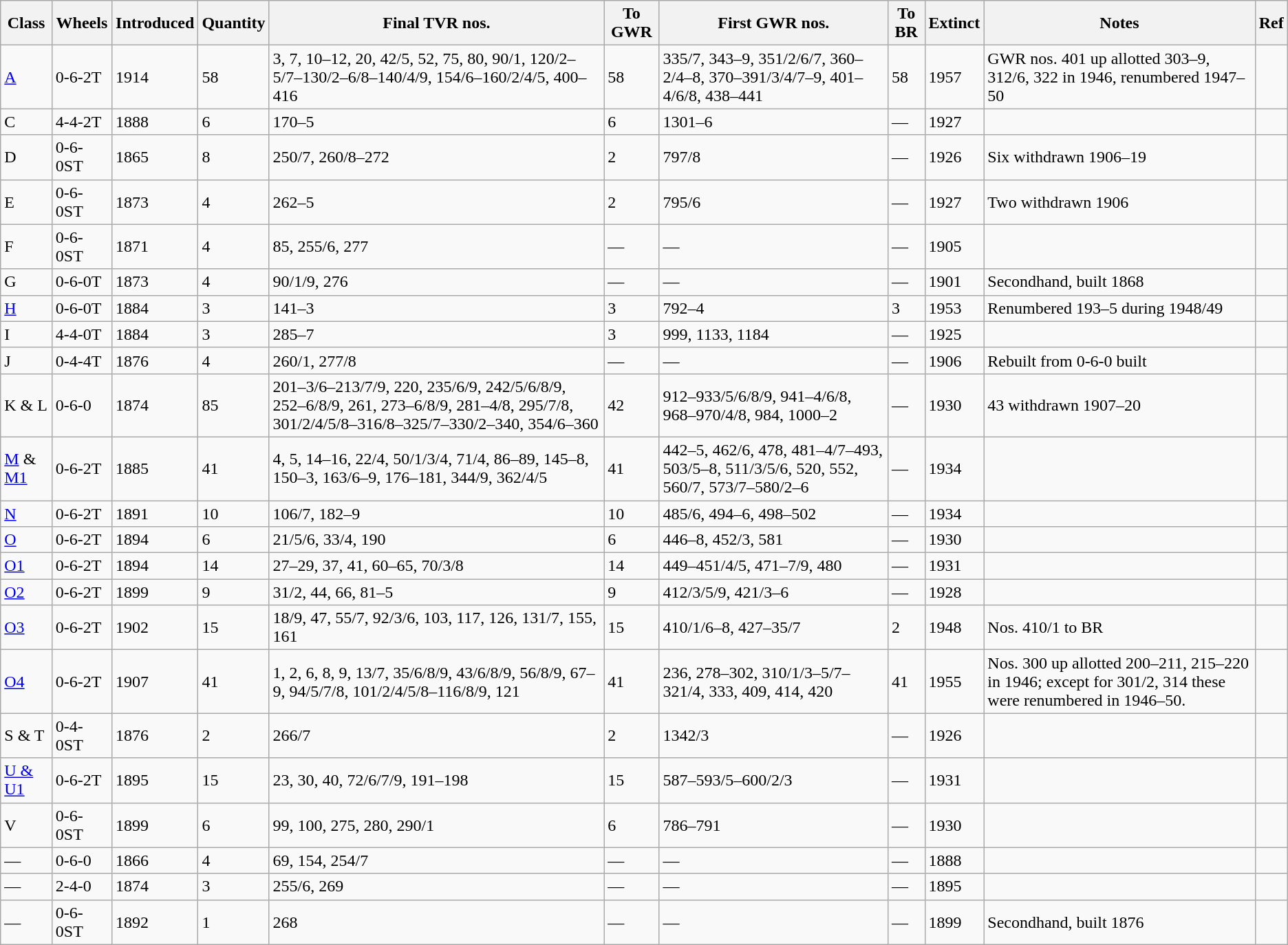<table class="wikitable sortable">
<tr>
<th>Class</th>
<th>Wheels</th>
<th>Introduced</th>
<th>Quantity</th>
<th>Final TVR nos.</th>
<th>To GWR</th>
<th>First GWR nos.</th>
<th>To BR</th>
<th>Extinct</th>
<th>Notes</th>
<th>Ref</th>
</tr>
<tr>
<td><a href='#'>A</a></td>
<td>0-6-2T</td>
<td>1914</td>
<td>58</td>
<td>3, 7, 10–12, 20, 42/5, 52, 75, 80, 90/1, 120/2–5/7–130/2–6/8–140/4/9, 154/6–160/2/4/5, 400–416</td>
<td>58</td>
<td>335/7, 343–9, 351/2/6/7, 360–2/4–8, 370–391/3/4/7–9, 401–4/6/8, 438–441</td>
<td>58</td>
<td>1957</td>
<td>GWR nos. 401 up allotted 303–9, 312/6, 322 in 1946, renumbered 1947–50</td>
<td></td>
</tr>
<tr>
<td>C</td>
<td>4-4-2T</td>
<td>1888</td>
<td>6</td>
<td>170–5</td>
<td>6</td>
<td>1301–6</td>
<td>—</td>
<td>1927</td>
<td></td>
<td></td>
</tr>
<tr>
<td>D</td>
<td>0-6-0ST</td>
<td>1865</td>
<td>8</td>
<td>250/7, 260/8–272</td>
<td>2</td>
<td>797/8</td>
<td>—</td>
<td>1926</td>
<td>Six withdrawn 1906–19</td>
<td></td>
</tr>
<tr>
<td>E</td>
<td>0-6-0ST</td>
<td>1873</td>
<td>4</td>
<td>262–5</td>
<td>2</td>
<td>795/6</td>
<td>—</td>
<td>1927</td>
<td>Two withdrawn 1906</td>
<td></td>
</tr>
<tr>
<td>F</td>
<td>0-6-0ST</td>
<td>1871</td>
<td>4</td>
<td>85, 255/6, 277</td>
<td>—</td>
<td>—</td>
<td>—</td>
<td>1905</td>
<td></td>
<td></td>
</tr>
<tr>
<td>G</td>
<td>0-6-0T</td>
<td>1873</td>
<td>4</td>
<td>90/1/9, 276</td>
<td>—</td>
<td>—</td>
<td>—</td>
<td>1901</td>
<td>Secondhand, built 1868</td>
<td></td>
</tr>
<tr>
<td><a href='#'>H</a></td>
<td>0-6-0T</td>
<td>1884</td>
<td>3</td>
<td>141–3</td>
<td>3</td>
<td>792–4</td>
<td>3</td>
<td>1953</td>
<td>Renumbered 193–5 during 1948/49</td>
<td></td>
</tr>
<tr>
<td>I</td>
<td>4-4-0T</td>
<td>1884</td>
<td>3</td>
<td>285–7</td>
<td>3</td>
<td>999, 1133, 1184</td>
<td>—</td>
<td>1925</td>
<td></td>
<td></td>
</tr>
<tr>
<td>J</td>
<td>0-4-4T</td>
<td>1876</td>
<td>4</td>
<td>260/1, 277/8</td>
<td>—</td>
<td>—</td>
<td>—</td>
<td>1906</td>
<td>Rebuilt from 0-6-0 built </td>
<td></td>
</tr>
<tr>
<td>K & L</td>
<td>0-6-0</td>
<td>1874</td>
<td>85</td>
<td>201–3/6–213/7/9, 220, 235/6/9, 242/5/6/8/9, 252–6/8/9, 261, 273–6/8/9, 281–4/8, 295/7/8, 301/2/4/5/8–316/8–325/7–330/2–340, 354/6–360</td>
<td>42</td>
<td>912–933/5/6/8/9, 941–4/6/8, 968–970/4/8, 984, 1000–2</td>
<td>—</td>
<td>1930</td>
<td>43 withdrawn 1907–20</td>
<td></td>
</tr>
<tr>
<td><a href='#'>M</a> & <a href='#'>M1</a></td>
<td>0-6-2T</td>
<td>1885</td>
<td>41</td>
<td>4, 5, 14–16, 22/4, 50/1/3/4, 71/4, 86–89, 145–8, 150–3, 163/6–9, 176–181, 344/9, 362/4/5</td>
<td>41</td>
<td>442–5, 462/6, 478, 481–4/7–493, 503/5–8, 511/3/5/6, 520, 552, 560/7, 573/7–580/2–6</td>
<td>—</td>
<td>1934</td>
<td></td>
<td></td>
</tr>
<tr>
<td><a href='#'>N</a></td>
<td>0-6-2T</td>
<td>1891</td>
<td>10</td>
<td>106/7, 182–9</td>
<td>10</td>
<td>485/6, 494–6, 498–502</td>
<td>—</td>
<td>1934</td>
<td></td>
<td></td>
</tr>
<tr>
<td><a href='#'>O</a></td>
<td>0-6-2T</td>
<td>1894</td>
<td>6</td>
<td>21/5/6, 33/4, 190</td>
<td>6</td>
<td>446–8, 452/3, 581</td>
<td>—</td>
<td>1930</td>
<td></td>
<td></td>
</tr>
<tr>
<td><a href='#'>O1</a></td>
<td>0-6-2T</td>
<td>1894</td>
<td>14</td>
<td>27–29, 37, 41, 60–65, 70/3/8</td>
<td>14</td>
<td>449–451/4/5, 471–7/9, 480</td>
<td>—</td>
<td>1931</td>
<td></td>
<td></td>
</tr>
<tr>
<td><a href='#'>O2</a></td>
<td>0-6-2T</td>
<td>1899</td>
<td>9</td>
<td>31/2, 44, 66, 81–5</td>
<td>9</td>
<td>412/3/5/9, 421/3–6</td>
<td>—</td>
<td>1928</td>
<td></td>
<td></td>
</tr>
<tr>
<td><a href='#'>O3</a></td>
<td>0-6-2T</td>
<td>1902</td>
<td>15</td>
<td>18/9, 47, 55/7, 92/3/6, 103, 117, 126, 131/7, 155, 161</td>
<td>15</td>
<td>410/1/6–8, 427–35/7</td>
<td>2</td>
<td>1948</td>
<td>Nos. 410/1 to BR</td>
<td></td>
</tr>
<tr>
<td><a href='#'>O4</a></td>
<td>0-6-2T</td>
<td>1907</td>
<td>41</td>
<td>1, 2, 6, 8, 9, 13/7, 35/6/8/9, 43/6/8/9, 56/8/9, 67–9, 94/5/7/8, 101/2/4/5/8–116/8/9, 121</td>
<td>41</td>
<td>236, 278–302, 310/1/3–5/7–321/4, 333, 409, 414, 420</td>
<td>41</td>
<td>1955</td>
<td>Nos. 300 up allotted 200–211, 215–220 in 1946; except for 301/2, 314 these were renumbered in 1946–50.</td>
<td></td>
</tr>
<tr>
<td>S & T</td>
<td>0-4-0ST</td>
<td>1876</td>
<td>2</td>
<td>266/7</td>
<td>2</td>
<td>1342/3</td>
<td>—</td>
<td>1926</td>
<td></td>
<td></td>
</tr>
<tr>
<td><a href='#'>U & U1</a></td>
<td>0-6-2T</td>
<td>1895</td>
<td>15</td>
<td>23, 30, 40, 72/6/7/9, 191–198</td>
<td>15</td>
<td>587–593/5–600/2/3</td>
<td>—</td>
<td>1931</td>
<td></td>
<td></td>
</tr>
<tr>
<td>V</td>
<td>0-6-0ST</td>
<td>1899</td>
<td>6</td>
<td>99, 100, 275, 280, 290/1</td>
<td>6</td>
<td>786–791</td>
<td>—</td>
<td>1930</td>
<td></td>
<td></td>
</tr>
<tr>
<td>—</td>
<td>0-6-0</td>
<td>1866</td>
<td>4</td>
<td>69, 154, 254/7</td>
<td>—</td>
<td>—</td>
<td>—</td>
<td>1888</td>
<td></td>
<td></td>
</tr>
<tr>
<td>—</td>
<td>2-4-0</td>
<td>1874</td>
<td>3</td>
<td>255/6, 269</td>
<td>—</td>
<td>—</td>
<td>—</td>
<td>1895</td>
<td></td>
<td></td>
</tr>
<tr>
<td>—</td>
<td>0-6-0ST</td>
<td>1892</td>
<td>1</td>
<td>268</td>
<td>—</td>
<td>—</td>
<td>—</td>
<td>1899</td>
<td>Secondhand, built 1876</td>
<td></td>
</tr>
</table>
